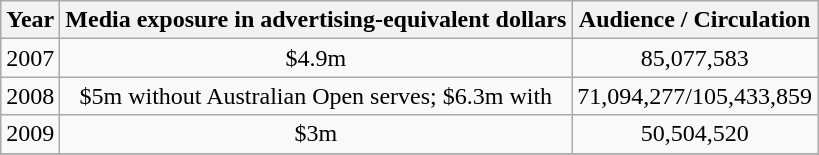<table class="wikitable" style="text-align: center">
<tr>
<th>Year</th>
<th>Media exposure in advertising-equivalent dollars</th>
<th>Audience / Circulation</th>
</tr>
<tr>
<td>2007</td>
<td>$4.9m</td>
<td>85,077,583</td>
</tr>
<tr>
<td>2008</td>
<td>$5m without Australian Open serves; $6.3m with</td>
<td>71,094,277/105,433,859</td>
</tr>
<tr>
<td>2009</td>
<td>$3m</td>
<td>50,504,520</td>
</tr>
<tr>
</tr>
</table>
